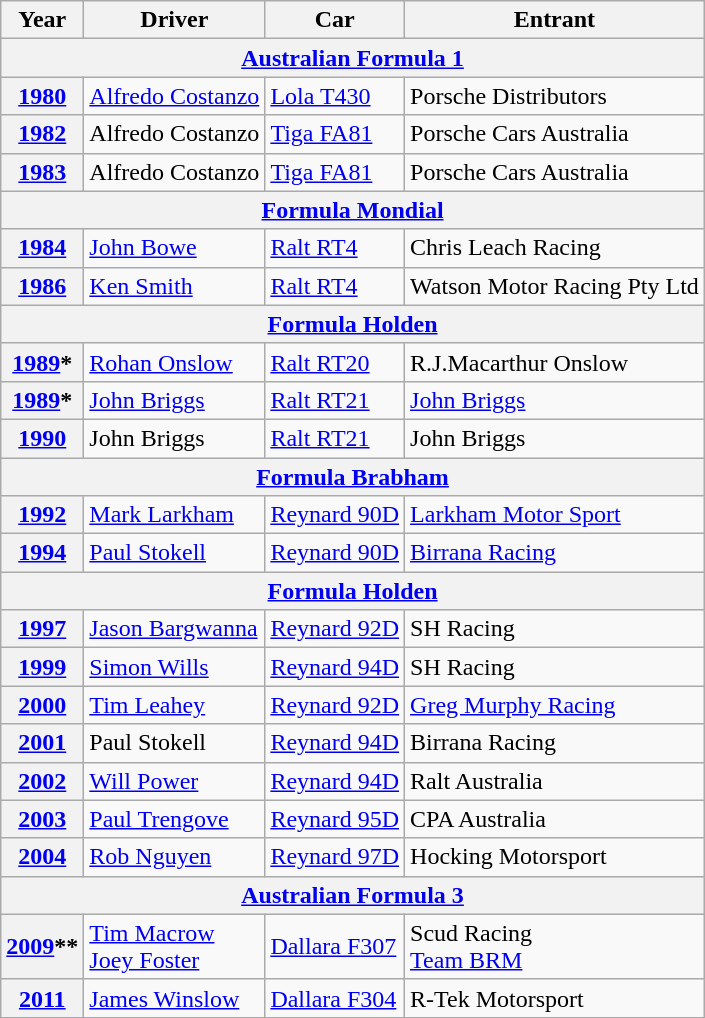<table class="wikitable">
<tr style="font-weight:bold">
<th>Year</th>
<th>Driver</th>
<th>Car</th>
<th>Entrant</th>
</tr>
<tr>
<th colspan=5><a href='#'>Australian Formula 1</a></th>
</tr>
<tr>
<th><a href='#'>1980</a></th>
<td> <a href='#'>Alfredo Costanzo</a></td>
<td><a href='#'>Lola T430</a></td>
<td>Porsche Distributors</td>
</tr>
<tr>
<th><a href='#'>1982</a></th>
<td> Alfredo Costanzo</td>
<td><a href='#'>Tiga FA81</a></td>
<td>Porsche Cars Australia</td>
</tr>
<tr>
<th><a href='#'>1983</a></th>
<td> Alfredo Costanzo</td>
<td><a href='#'>Tiga FA81</a></td>
<td>Porsche Cars Australia</td>
</tr>
<tr>
<th colspan=5><a href='#'>Formula Mondial</a></th>
</tr>
<tr>
<th><a href='#'>1984</a></th>
<td> <a href='#'>John Bowe</a></td>
<td><a href='#'>Ralt RT4</a></td>
<td>Chris Leach Racing</td>
</tr>
<tr>
<th><a href='#'>1986</a></th>
<td> <a href='#'>Ken Smith</a></td>
<td><a href='#'>Ralt RT4</a></td>
<td>Watson Motor Racing Pty Ltd</td>
</tr>
<tr>
<th colspan=5><a href='#'>Formula Holden</a></th>
</tr>
<tr>
<th><a href='#'>1989</a>*</th>
<td> <a href='#'>Rohan Onslow</a></td>
<td><a href='#'>Ralt RT20</a></td>
<td>R.J.Macarthur Onslow</td>
</tr>
<tr>
<th><a href='#'>1989</a>*</th>
<td> <a href='#'>John Briggs</a></td>
<td><a href='#'>Ralt RT21</a></td>
<td><a href='#'>John Briggs</a></td>
</tr>
<tr>
<th><a href='#'>1990</a></th>
<td> John Briggs</td>
<td><a href='#'>Ralt RT21</a></td>
<td>John Briggs</td>
</tr>
<tr>
<th colspan=5><a href='#'>Formula Brabham</a></th>
</tr>
<tr>
<th><a href='#'>1992</a></th>
<td> <a href='#'>Mark Larkham</a></td>
<td><a href='#'>Reynard 90D</a></td>
<td><a href='#'>Larkham Motor Sport</a></td>
</tr>
<tr>
<th><a href='#'>1994</a></th>
<td> <a href='#'>Paul Stokell</a></td>
<td><a href='#'>Reynard 90D</a></td>
<td><a href='#'>Birrana Racing</a></td>
</tr>
<tr>
<th colspan=5><a href='#'>Formula Holden</a></th>
</tr>
<tr>
<th><a href='#'>1997</a></th>
<td> <a href='#'>Jason Bargwanna</a></td>
<td><a href='#'>Reynard 92D</a></td>
<td>SH Racing</td>
</tr>
<tr>
<th><a href='#'>1999</a></th>
<td> <a href='#'>Simon Wills</a></td>
<td><a href='#'>Reynard 94D</a></td>
<td>SH Racing</td>
</tr>
<tr>
<th><a href='#'>2000</a></th>
<td> <a href='#'>Tim Leahey</a></td>
<td><a href='#'>Reynard 92D</a></td>
<td><a href='#'>Greg Murphy Racing</a></td>
</tr>
<tr>
<th><a href='#'>2001</a></th>
<td> Paul Stokell</td>
<td><a href='#'>Reynard 94D</a></td>
<td>Birrana Racing</td>
</tr>
<tr>
<th><a href='#'>2002</a></th>
<td> <a href='#'>Will Power</a></td>
<td><a href='#'>Reynard 94D</a></td>
<td>Ralt Australia</td>
</tr>
<tr>
<th><a href='#'>2003</a></th>
<td> <a href='#'>Paul Trengove</a></td>
<td><a href='#'>Reynard 95D</a></td>
<td>CPA Australia</td>
</tr>
<tr>
<th><a href='#'>2004</a></th>
<td> <a href='#'>Rob Nguyen</a></td>
<td><a href='#'>Reynard 97D</a></td>
<td>Hocking Motorsport</td>
</tr>
<tr>
<th colspan=5><a href='#'>Australian Formula 3</a></th>
</tr>
<tr>
<th><a href='#'>2009</a>**</th>
<td> <a href='#'>Tim Macrow</a> <br>  <a href='#'>Joey Foster</a></td>
<td><a href='#'>Dallara F307</a></td>
<td>Scud Racing <br> <a href='#'>Team BRM</a></td>
</tr>
<tr>
<th><a href='#'>2011</a></th>
<td> <a href='#'>James Winslow</a></td>
<td><a href='#'>Dallara F304</a></td>
<td>R-Tek Motorsport</td>
</tr>
<tr>
</tr>
</table>
